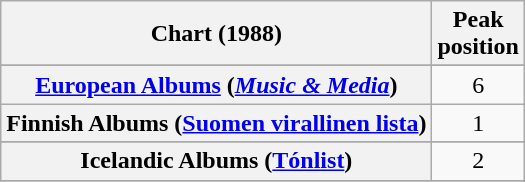<table class="wikitable sortable plainrowheaders" style="text-align:center">
<tr>
<th scope="col">Chart (1988)</th>
<th scope="col">Peak<br>position</th>
</tr>
<tr>
</tr>
<tr>
</tr>
<tr>
<th scope="row"><a href='#'>European Albums</a> (<em><a href='#'>Music & Media</a></em>)</th>
<td>6</td>
</tr>
<tr>
<th scope="row">Finnish Albums (<a href='#'>Suomen virallinen lista</a>)</th>
<td>1</td>
</tr>
<tr>
</tr>
<tr>
<th scope="row">Icelandic Albums (<a href='#'>Tónlist</a>)</th>
<td>2</td>
</tr>
<tr>
</tr>
<tr>
</tr>
<tr>
</tr>
<tr>
</tr>
</table>
